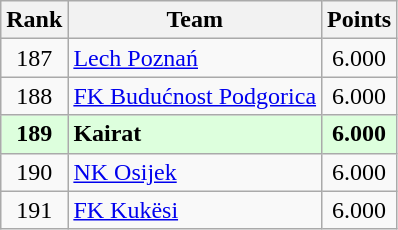<table class="wikitable" style="text-align: center;">
<tr>
<th>Rank</th>
<th>Team</th>
<th>Points</th>
</tr>
<tr>
<td>187</td>
<td align=left> <a href='#'>Lech Poznań</a></td>
<td>6.000</td>
</tr>
<tr>
<td>188</td>
<td align=left> <a href='#'>FK Budućnost Podgorica</a></td>
<td>6.000</td>
</tr>
<tr bgcolor="#ddffdd" style="font-weight:bold">
<td>189</td>
<td align=left> Kairat</td>
<td>6.000</td>
</tr>
<tr>
<td>190</td>
<td align=left> <a href='#'>NK Osijek</a></td>
<td>6.000</td>
</tr>
<tr>
<td>191</td>
<td align=left> <a href='#'>FK Kukësi</a></td>
<td>6.000</td>
</tr>
</table>
